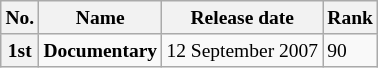<table class=wikitable style="font-size:small">
<tr>
<th>No.</th>
<th>Name</th>
<th>Release date</th>
<th>Rank</th>
</tr>
<tr>
<th>1st</th>
<td><strong>Documentary</strong></td>
<td>12 September 2007</td>
<td>90</td>
</tr>
</table>
